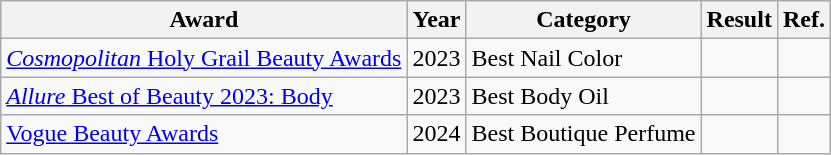<table class="wikitable">
<tr>
<th>Award</th>
<th>Year</th>
<th>Category</th>
<th>Result</th>
<th>Ref.</th>
</tr>
<tr>
<td><a href='#'><em>Cosmopolitan</em> Holy Grail Beauty Awards</a></td>
<td>2023</td>
<td>Best Nail Color</td>
<td></td>
<td></td>
</tr>
<tr>
<td><a href='#'><em>Allure</em> Best of Beauty 2023: Body</a></td>
<td>2023</td>
<td>Best Body Oil</td>
<td></td>
<td></td>
</tr>
<tr>
<td><a href='#'>Vogue Beauty Awards</a></td>
<td>2024</td>
<td>Best Boutique Perfume</td>
<td></td>
<td></td>
</tr>
</table>
